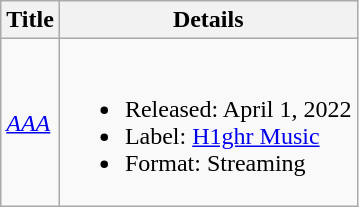<table class="wikitable">
<tr>
<th>Title</th>
<th>Details</th>
</tr>
<tr>
<td><em><a href='#'>AAA</a></em></td>
<td><br><ul><li>Released: April 1, 2022</li><li>Label: <a href='#'>H1ghr Music</a></li><li>Format: Streaming</li></ul></td>
</tr>
</table>
